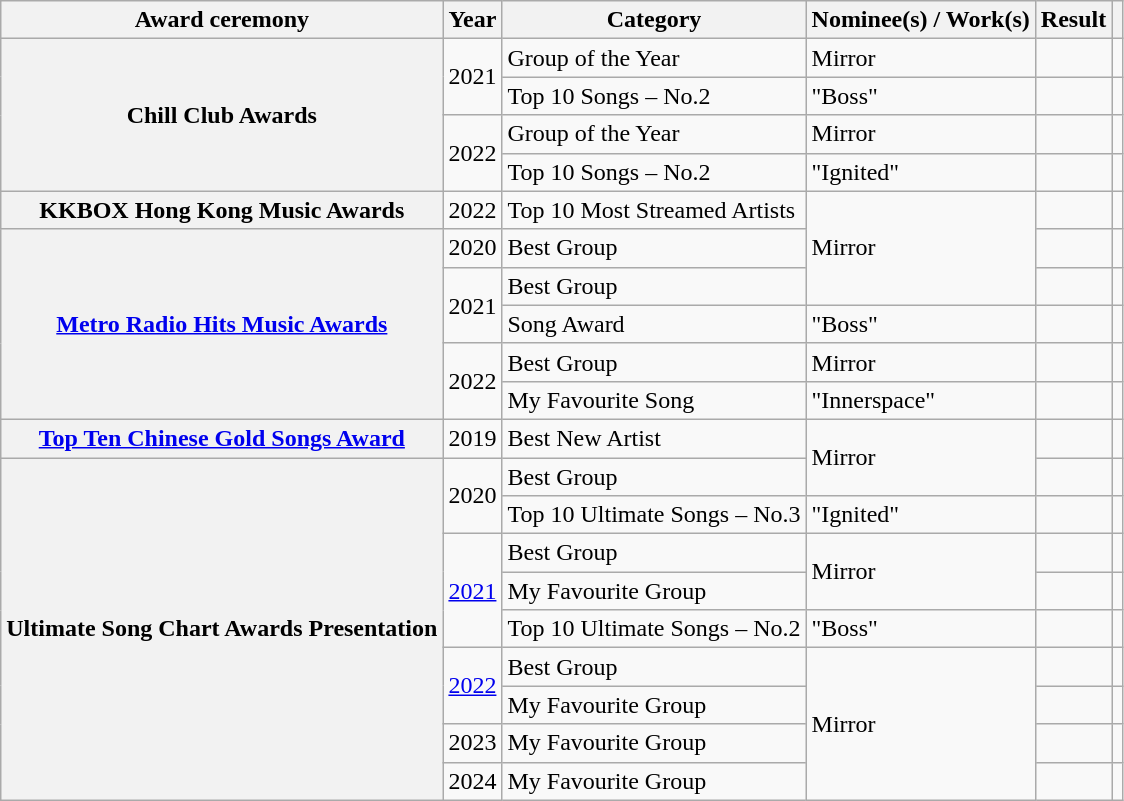<table class="wikitable plainrowheaders sortable">
<tr>
<th scope="col">Award ceremony</th>
<th scope="col">Year</th>
<th scope="col">Category</th>
<th scope="col">Nominee(s) / Work(s)</th>
<th scope="col">Result</th>
<th scope="col" class="unsortable"></th>
</tr>
<tr>
<th scope="row" rowspan="4">Chill Club Awards</th>
<td rowspan="2">2021</td>
<td>Group of the Year</td>
<td>Mirror</td>
<td></td>
<td></td>
</tr>
<tr>
<td>Top 10 Songs – No.2</td>
<td>"Boss"</td>
<td></td>
<td></td>
</tr>
<tr>
<td rowspan="2">2022</td>
<td>Group of the Year</td>
<td>Mirror</td>
<td></td>
<td></td>
</tr>
<tr>
<td>Top 10 Songs – No.2</td>
<td>"Ignited"</td>
<td></td>
<td></td>
</tr>
<tr>
<th scope="row">KKBOX Hong Kong Music Awards</th>
<td>2022</td>
<td>Top 10 Most Streamed Artists</td>
<td rowspan="3">Mirror</td>
<td></td>
<td></td>
</tr>
<tr>
<th scope="row" rowspan="5"><a href='#'>Metro Radio Hits Music Awards</a></th>
<td>2020</td>
<td>Best Group</td>
<td></td>
<td></td>
</tr>
<tr>
<td rowspan="2">2021</td>
<td>Best Group</td>
<td></td>
<td></td>
</tr>
<tr>
<td>Song Award</td>
<td>"Boss"</td>
<td></td>
<td></td>
</tr>
<tr>
<td rowspan="2">2022</td>
<td>Best Group</td>
<td>Mirror</td>
<td></td>
<td></td>
</tr>
<tr>
<td>My Favourite Song</td>
<td>"Innerspace"</td>
<td></td>
<td></td>
</tr>
<tr>
<th scope="row"><a href='#'>Top Ten Chinese Gold Songs Award</a></th>
<td>2019</td>
<td>Best New Artist</td>
<td rowspan="2">Mirror</td>
<td></td>
<td></td>
</tr>
<tr>
<th scope="row" rowspan="9">Ultimate Song Chart Awards Presentation</th>
<td rowspan="2">2020</td>
<td>Best Group</td>
<td></td>
<td></td>
</tr>
<tr>
<td>Top 10 Ultimate Songs – No.3</td>
<td>"Ignited"</td>
<td></td>
<td></td>
</tr>
<tr>
<td rowspan="3"><a href='#'>2021</a></td>
<td>Best Group</td>
<td rowspan="2">Mirror</td>
<td></td>
<td></td>
</tr>
<tr>
<td>My Favourite Group</td>
<td></td>
<td></td>
</tr>
<tr>
<td>Top 10 Ultimate Songs – No.2</td>
<td>"Boss"</td>
<td></td>
<td></td>
</tr>
<tr>
<td rowspan="2"><a href='#'>2022</a></td>
<td>Best Group</td>
<td rowspan="4">Mirror</td>
<td></td>
<td></td>
</tr>
<tr>
<td>My Favourite Group</td>
<td></td>
<td></td>
</tr>
<tr>
<td>2023</td>
<td>My Favourite Group</td>
<td></td>
<td></td>
</tr>
<tr>
<td>2024</td>
<td>My Favourite Group</td>
<td></td>
<td></td>
</tr>
</table>
